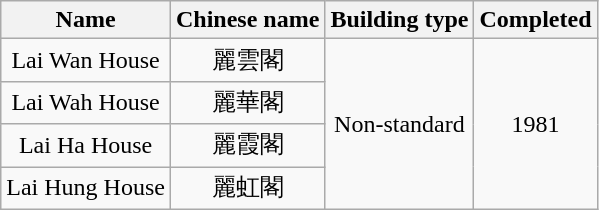<table class="wikitable" style="text-align: center">
<tr>
<th>Name</th>
<th>Chinese name</th>
<th>Building type</th>
<th>Completed</th>
</tr>
<tr>
<td>Lai Wan House</td>
<td>麗雲閣</td>
<td rowspan="4">Non-standard</td>
<td rowspan="4">1981</td>
</tr>
<tr>
<td>Lai Wah House</td>
<td>麗華閣</td>
</tr>
<tr>
<td>Lai Ha House</td>
<td>麗霞閣</td>
</tr>
<tr>
<td>Lai Hung House</td>
<td>麗虹閣</td>
</tr>
</table>
